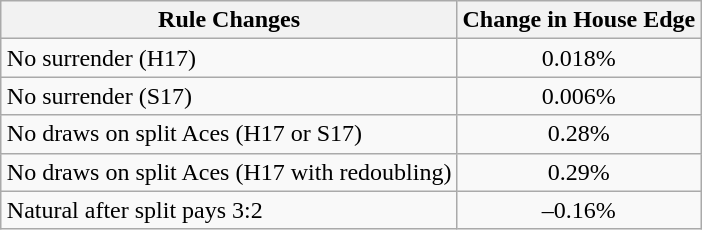<table border="1" class="wikitable" style="margin: 1em auto 1em auto; text-align:center">
<tr>
<th>Rule Changes</th>
<th>Change in House Edge</th>
</tr>
<tr>
<td style="text-align:left">No surrender (H17)</td>
<td>0.018%</td>
</tr>
<tr>
<td style="text-align:left">No surrender (S17)</td>
<td>0.006%</td>
</tr>
<tr>
<td style="text-align:left">No draws on split Aces (H17 or S17)</td>
<td>0.28%</td>
</tr>
<tr>
<td style="text-align:left">No draws on split Aces (H17 with redoubling)</td>
<td>0.29%</td>
</tr>
<tr>
<td style="text-align:left">Natural after split pays 3:2</td>
<td>–0.16%</td>
</tr>
</table>
